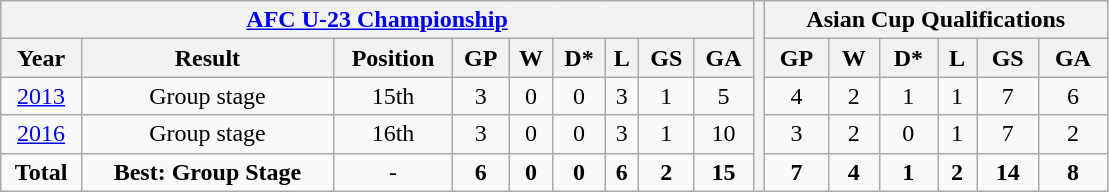<table class="wikitable" style="text-align: center;">
<tr>
<th colspan=9><a href='#'>AFC U-23 Championship</a></th>
<th width=1% rowspan=39></th>
<th colspan=6>Asian Cup Qualifications</th>
</tr>
<tr>
<th>Year</th>
<th>Result</th>
<th>Position</th>
<th>GP</th>
<th>W</th>
<th>D*</th>
<th>L</th>
<th>GS</th>
<th>GA</th>
<th>GP</th>
<th>W</th>
<th>D*</th>
<th>L</th>
<th>GS</th>
<th>GA</th>
</tr>
<tr>
<td> <a href='#'>2013</a></td>
<td>Group stage</td>
<td>15th</td>
<td>3</td>
<td>0</td>
<td>0</td>
<td>3</td>
<td>1</td>
<td>5</td>
<td>4</td>
<td>2</td>
<td>1</td>
<td>1</td>
<td>7</td>
<td>6</td>
</tr>
<tr>
<td> <a href='#'>2016</a></td>
<td>Group stage</td>
<td>16th</td>
<td>3</td>
<td>0</td>
<td>0</td>
<td>3</td>
<td>1</td>
<td>10</td>
<td>3</td>
<td>2</td>
<td>0</td>
<td>1</td>
<td>7</td>
<td>2</td>
</tr>
<tr>
<td><strong>Total</strong></td>
<td><strong>Best: Group Stage</strong></td>
<td>-</td>
<td><strong>6</strong></td>
<td><strong>0</strong></td>
<td><strong>0</strong></td>
<td><strong>6</strong></td>
<td><strong>2</strong></td>
<td><strong>15</strong></td>
<td><strong>7</strong></td>
<td><strong>4</strong></td>
<td><strong>1</strong></td>
<td><strong>2</strong></td>
<td><strong>14</strong></td>
<td><strong>8</strong></td>
</tr>
</table>
